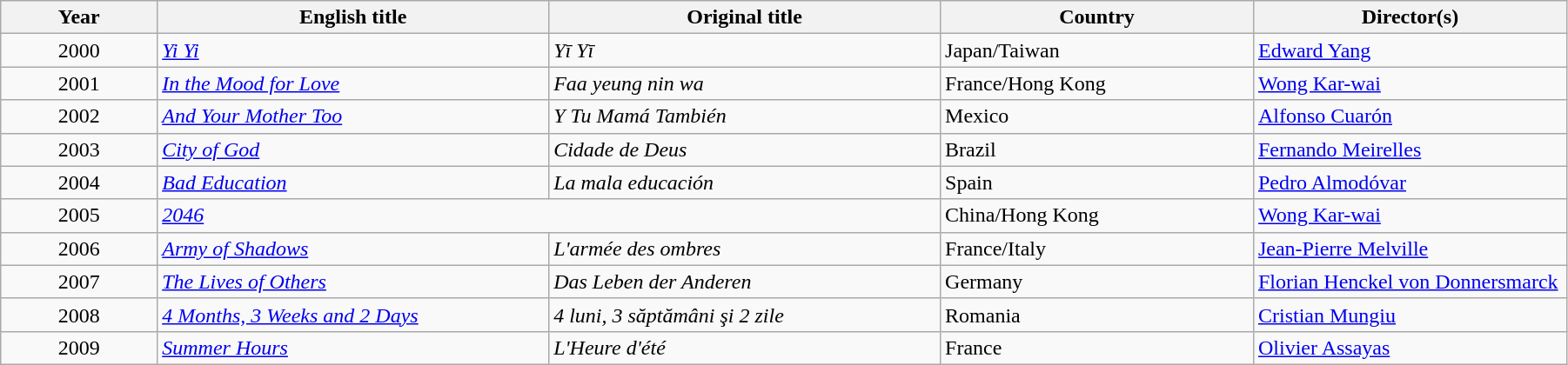<table class="wikitable" width="95%" cellpadding="5">
<tr>
<th width="10%">Year</th>
<th width="25%">English title</th>
<th width="25%">Original title</th>
<th width="20%">Country</th>
<th width="20%">Director(s)</th>
</tr>
<tr>
<td style="text-align:center;">2000</td>
<td><em><a href='#'>Yi Yi</a></em></td>
<td><em>Yī Yī</em></td>
<td>Japan/Taiwan</td>
<td><a href='#'>Edward Yang</a></td>
</tr>
<tr>
<td style="text-align:center;">2001</td>
<td><em><a href='#'>In the Mood for Love</a></em></td>
<td><em>Faa yeung nin wa</em></td>
<td>France/Hong Kong</td>
<td><a href='#'>Wong Kar-wai</a></td>
</tr>
<tr>
<td style="text-align:center;">2002</td>
<td><em><a href='#'>And Your Mother Too</a></em></td>
<td><em>Y Tu Mamá También</em></td>
<td>Mexico</td>
<td><a href='#'>Alfonso Cuarón</a></td>
</tr>
<tr>
<td style="text-align:center;">2003</td>
<td><em><a href='#'>City of God</a></em></td>
<td><em>Cidade de Deus</em></td>
<td>Brazil</td>
<td><a href='#'>Fernando Meirelles</a></td>
</tr>
<tr>
<td style="text-align:center;">2004</td>
<td><em><a href='#'>Bad Education</a></em></td>
<td><em>La mala educación</em></td>
<td>Spain</td>
<td><a href='#'>Pedro Almodóvar</a></td>
</tr>
<tr>
<td style="text-align:center;">2005</td>
<td colspan="2"><em><a href='#'>2046</a></em></td>
<td>China/Hong Kong</td>
<td><a href='#'>Wong Kar-wai</a></td>
</tr>
<tr>
<td style="text-align:center;">2006</td>
<td><em><a href='#'>Army of Shadows</a></em></td>
<td><em>L'armée des ombres</em></td>
<td>France/Italy</td>
<td><a href='#'>Jean-Pierre Melville</a></td>
</tr>
<tr>
<td style="text-align:center;">2007</td>
<td><em><a href='#'>The Lives of Others</a></em></td>
<td><em>Das Leben der Anderen</em></td>
<td>Germany</td>
<td><a href='#'>Florian Henckel von Donnersmarck</a></td>
</tr>
<tr>
<td style="text-align:center;">2008</td>
<td><em><a href='#'>4 Months, 3 Weeks and 2 Days</a></em></td>
<td><em>4 luni, 3 săptămâni şi 2 zile</em></td>
<td>Romania</td>
<td><a href='#'>Cristian Mungiu</a></td>
</tr>
<tr>
<td style="text-align:center;">2009</td>
<td><em><a href='#'>Summer Hours</a></em></td>
<td><em>L'Heure d'été</em></td>
<td>France</td>
<td><a href='#'>Olivier Assayas</a></td>
</tr>
</table>
